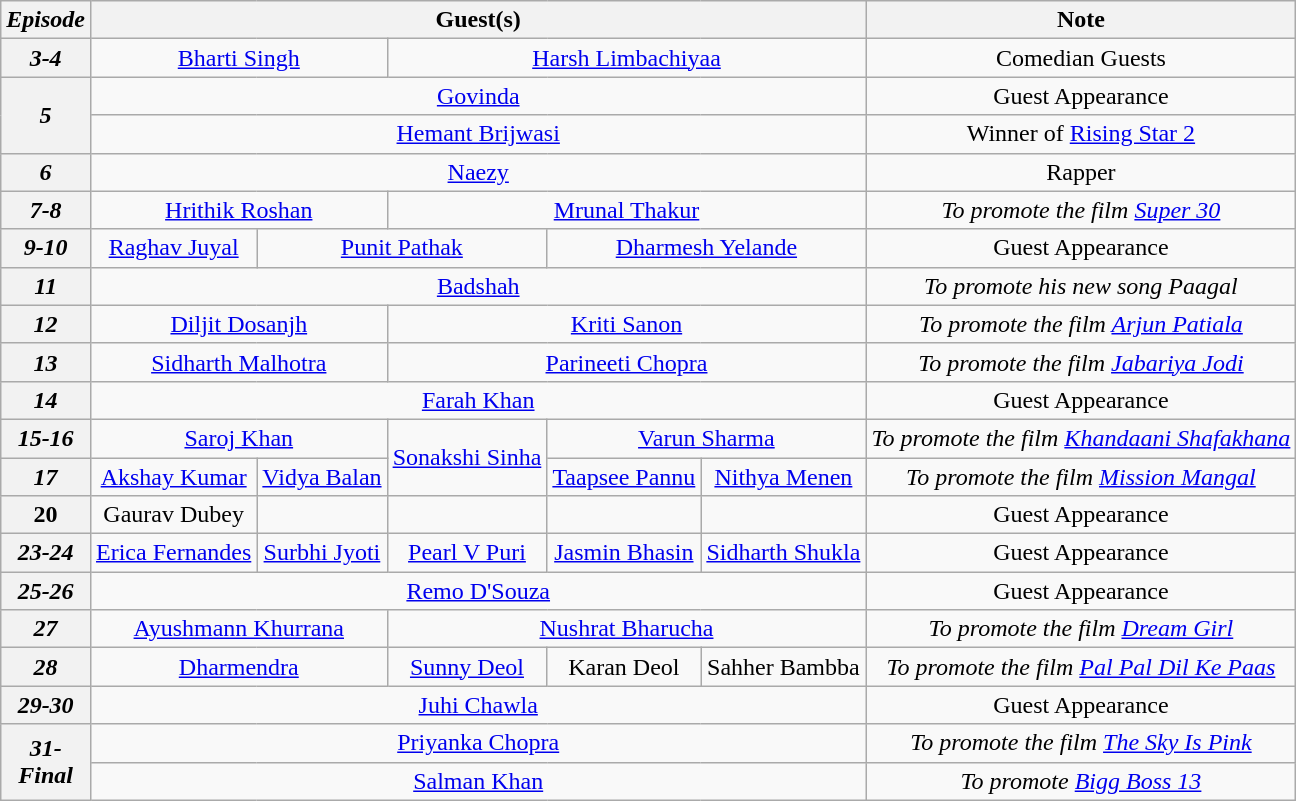<table class="wikitable" border="2" class="wikitable" style="text-align:center;font-size:100%">
<tr>
<th><em>Episode</em></th>
<th colspan="5">Guest(s)</th>
<th>Note</th>
</tr>
<tr>
<th><em>3-4</em></th>
<td colspan="2"><a href='#'>Bharti Singh</a></td>
<td colspan="3"><a href='#'>Harsh Limbachiyaa</a></td>
<td>Comedian Guests</td>
</tr>
<tr>
<th rowspan="2"><em>5</em></th>
<td colspan="5"><a href='#'>Govinda</a></td>
<td>Guest Appearance</td>
</tr>
<tr>
<td colspan="5"><a href='#'>Hemant Brijwasi</a></td>
<td>Winner of <a href='#'>Rising Star 2</a></td>
</tr>
<tr>
<th><em>6</em></th>
<td colspan="5"><a href='#'>Naezy</a></td>
<td>Rapper</td>
</tr>
<tr>
<th><em>7-8</em></th>
<td colspan="2"><a href='#'>Hrithik Roshan</a></td>
<td colspan="3"><a href='#'>Mrunal Thakur</a></td>
<td><em>To promote the film <a href='#'>Super 30</a></em></td>
</tr>
<tr>
<th><em>9-10</em></th>
<td><a href='#'>Raghav Juyal</a></td>
<td colspan="2"><a href='#'>Punit Pathak</a></td>
<td colspan="2"><a href='#'>Dharmesh Yelande</a></td>
<td>Guest Appearance</td>
</tr>
<tr>
<th><em>11</em></th>
<td colspan="5"><a href='#'>Badshah</a></td>
<td><em>To promote his new song Paagal</em></td>
</tr>
<tr>
<th><em>12</em></th>
<td colspan="2"><a href='#'>Diljit Dosanjh</a></td>
<td colspan="3"><a href='#'>Kriti Sanon</a></td>
<td><em>To promote the film <a href='#'>Arjun Patiala</a></em></td>
</tr>
<tr>
<th><em>13</em></th>
<td colspan="2"><a href='#'>Sidharth Malhotra</a></td>
<td colspan="3"><a href='#'>Parineeti Chopra</a></td>
<td><em>To promote the film <a href='#'>Jabariya Jodi</a></em></td>
</tr>
<tr>
<th><em>14</em></th>
<td colspan="5"><a href='#'>Farah Khan</a></td>
<td>Guest Appearance</td>
</tr>
<tr>
<th><em>15-16</em></th>
<td colspan="2"><a href='#'>Saroj Khan</a></td>
<td rowspan="2"><a href='#'>Sonakshi Sinha</a></td>
<td colspan="2"><a href='#'>Varun Sharma</a></td>
<td><em>To promote the film <a href='#'>Khandaani Shafakhana</a></em></td>
</tr>
<tr>
<th><em>17</em></th>
<td><a href='#'>Akshay Kumar</a></td>
<td><a href='#'>Vidya Balan</a></td>
<td><a href='#'>Taapsee Pannu</a></td>
<td><a href='#'>Nithya Menen</a></td>
<td><em>To promote the film <a href='#'>Mission Mangal</a></em></td>
</tr>
<tr>
<th>20</th>
<td>Gaurav Dubey</td>
<td></td>
<td></td>
<td></td>
<td></td>
<td>Guest Appearance</td>
</tr>
<tr>
<th><em>23-24</em></th>
<td><a href='#'>Erica Fernandes</a></td>
<td><a href='#'>Surbhi Jyoti</a></td>
<td><a href='#'>Pearl V Puri</a></td>
<td><a href='#'>Jasmin Bhasin</a></td>
<td><a href='#'>Sidharth Shukla</a></td>
<td>Guest Appearance</td>
</tr>
<tr>
<th><em>25-26</em></th>
<td colspan="5"><a href='#'>Remo D'Souza</a></td>
<td>Guest Appearance</td>
</tr>
<tr>
<th><em>27</em></th>
<td colspan="2"><a href='#'>Ayushmann Khurrana</a></td>
<td colspan="3"><a href='#'>Nushrat Bharucha</a></td>
<td><em>To promote the film <a href='#'>Dream Girl</a></em></td>
</tr>
<tr>
<th><em>28</em></th>
<td colspan="2"><a href='#'>Dharmendra</a></td>
<td><a href='#'>Sunny Deol</a></td>
<td>Karan Deol</td>
<td>Sahher Bambba</td>
<td><em>To promote the film <a href='#'>Pal Pal Dil Ke Paas</a></em></td>
</tr>
<tr>
<th><em>29-30</em></th>
<td colspan="5"><a href='#'>Juhi Chawla</a></td>
<td>Guest Appearance</td>
</tr>
<tr>
<th rowspan="2"><em>31-<br>Final</em></th>
<td colspan="5"><a href='#'>Priyanka Chopra</a></td>
<td><em>To promote the film <a href='#'>The Sky Is Pink</a></em></td>
</tr>
<tr>
<td colspan="5"><a href='#'>Salman Khan</a></td>
<td><em>To promote</em> <em><a href='#'>Bigg Boss 13</a></em></td>
</tr>
</table>
